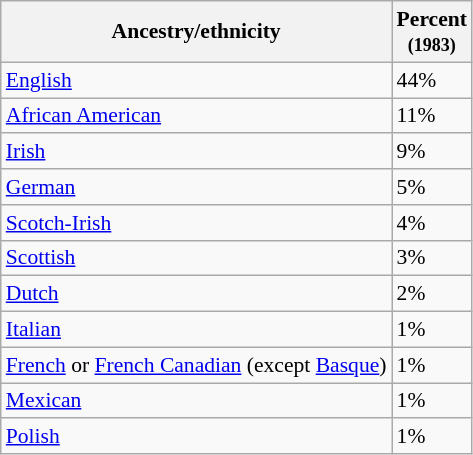<table class="wikitable sortable collapsible" style="font-size: 90%;">
<tr>
<th>Ancestry/ethnicity</th>
<th>Percent<br><small>(1983)</small></th>
</tr>
<tr>
<td><a href='#'>English</a> </td>
<td>44%</td>
</tr>
<tr>
<td><a href='#'>African American</a> </td>
<td>11%</td>
</tr>
<tr>
<td><a href='#'>Irish</a> </td>
<td>9%</td>
</tr>
<tr>
<td><a href='#'>German</a> </td>
<td>5%</td>
</tr>
<tr>
<td><a href='#'>Scotch-Irish</a> </td>
<td>4%</td>
</tr>
<tr>
<td><a href='#'>Scottish</a> </td>
<td>3%</td>
</tr>
<tr>
<td><a href='#'>Dutch</a> </td>
<td>2%</td>
</tr>
<tr>
<td><a href='#'>Italian</a> </td>
<td>1%</td>
</tr>
<tr>
<td><a href='#'>French</a> or <a href='#'>French Canadian</a> (except <a href='#'>Basque</a>) </td>
<td>1%</td>
</tr>
<tr>
<td><a href='#'>Mexican</a> </td>
<td>1%</td>
</tr>
<tr>
<td><a href='#'>Polish</a> </td>
<td>1%</td>
</tr>
</table>
